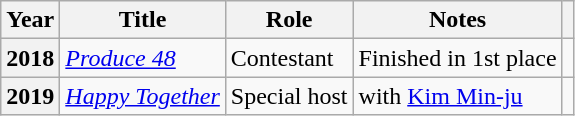<table class="wikitable plainrowheaders">
<tr>
<th scope="col">Year</th>
<th scope="col">Title</th>
<th scope="col">Role</th>
<th scope="col">Notes</th>
<th scope="col" class="unsortable"></th>
</tr>
<tr>
<th scope="row">2018</th>
<td><em><a href='#'>Produce 48</a></em></td>
<td>Contestant</td>
<td>Finished in 1st place</td>
<td style="text-align:center"></td>
</tr>
<tr>
<th scope="row">2019</th>
<td><em><a href='#'>Happy Together</a></em></td>
<td>Special host</td>
<td>with <a href='#'>Kim Min-ju</a></td>
<td style="text-align:center"></td>
</tr>
</table>
